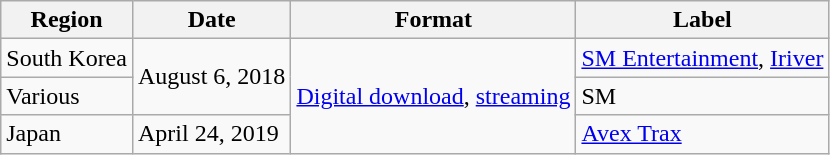<table class="wikitable">
<tr>
<th>Region</th>
<th>Date</th>
<th>Format</th>
<th>Label</th>
</tr>
<tr>
<td>South Korea</td>
<td rowspan="2">August 6, 2018</td>
<td rowspan="3"><a href='#'>Digital download</a>, <a href='#'>streaming</a></td>
<td><a href='#'>SM Entertainment</a>, <a href='#'>Iriver</a></td>
</tr>
<tr>
<td>Various</td>
<td>SM</td>
</tr>
<tr>
<td>Japan</td>
<td>April 24, 2019</td>
<td><a href='#'>Avex Trax</a></td>
</tr>
</table>
